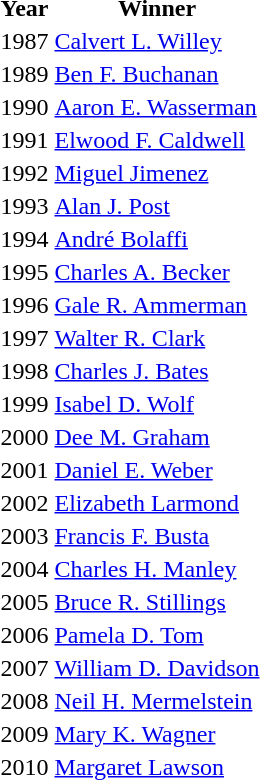<table>
<tr>
<th>Year</th>
<th>Winner</th>
</tr>
<tr>
<td>1987</td>
<td><a href='#'>Calvert L. Willey</a></td>
</tr>
<tr>
<td>1989</td>
<td><a href='#'>Ben F. Buchanan</a></td>
</tr>
<tr>
<td>1990</td>
<td><a href='#'>Aaron E. Wasserman</a></td>
</tr>
<tr>
<td>1991</td>
<td><a href='#'>Elwood F. Caldwell</a></td>
</tr>
<tr>
<td>1992</td>
<td><a href='#'>Miguel Jimenez</a></td>
</tr>
<tr>
<td>1993</td>
<td><a href='#'>Alan J. Post</a></td>
</tr>
<tr>
<td>1994</td>
<td><a href='#'>André Bolaffi</a></td>
</tr>
<tr>
<td>1995</td>
<td><a href='#'>Charles A. Becker</a></td>
</tr>
<tr>
<td>1996</td>
<td><a href='#'>Gale R. Ammerman</a></td>
</tr>
<tr>
<td>1997</td>
<td><a href='#'>Walter R. Clark</a></td>
</tr>
<tr>
<td>1998</td>
<td><a href='#'>Charles J. Bates</a></td>
</tr>
<tr>
<td>1999</td>
<td><a href='#'>Isabel D. Wolf</a></td>
</tr>
<tr>
<td>2000</td>
<td><a href='#'>Dee M. Graham</a></td>
</tr>
<tr>
<td>2001</td>
<td><a href='#'>Daniel E. Weber</a></td>
</tr>
<tr>
<td>2002</td>
<td><a href='#'>Elizabeth Larmond</a></td>
</tr>
<tr>
<td>2003</td>
<td><a href='#'>Francis F. Busta</a></td>
</tr>
<tr>
<td>2004</td>
<td><a href='#'>Charles H. Manley</a></td>
</tr>
<tr>
<td>2005</td>
<td><a href='#'>Bruce R. Stillings</a></td>
</tr>
<tr>
<td>2006</td>
<td><a href='#'>Pamela D. Tom</a></td>
</tr>
<tr>
<td>2007</td>
<td><a href='#'>William D. Davidson</a></td>
</tr>
<tr>
<td>2008</td>
<td><a href='#'>Neil H. Mermelstein</a></td>
</tr>
<tr>
<td>2009</td>
<td><a href='#'>Mary K. Wagner</a></td>
</tr>
<tr>
<td>2010</td>
<td><a href='#'>Margaret Lawson</a></td>
</tr>
</table>
